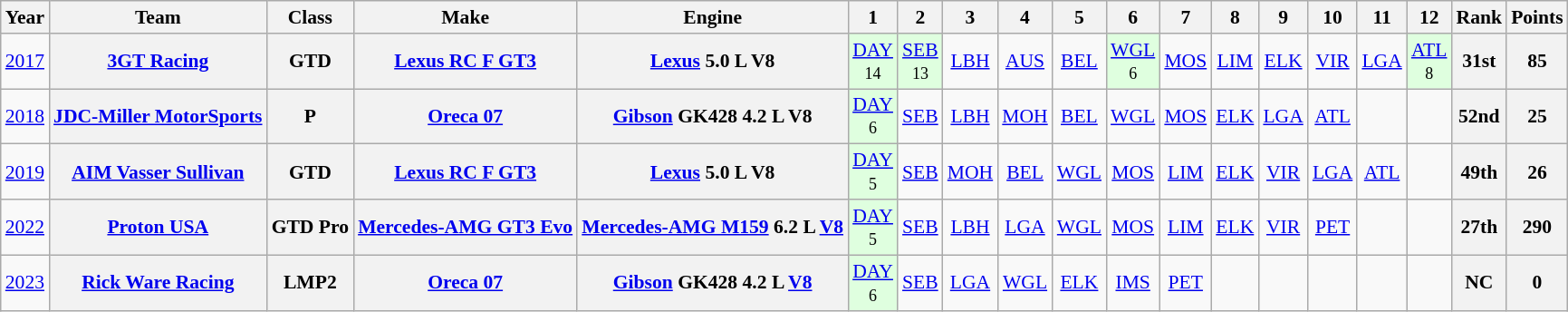<table class="wikitable" style="text-align:center; font-size:90%">
<tr>
<th>Year</th>
<th>Team</th>
<th>Class</th>
<th>Make</th>
<th>Engine</th>
<th>1</th>
<th>2</th>
<th>3</th>
<th>4</th>
<th>5</th>
<th>6</th>
<th>7</th>
<th>8</th>
<th>9</th>
<th>10</th>
<th>11</th>
<th>12</th>
<th>Rank</th>
<th>Points</th>
</tr>
<tr>
<td><a href='#'>2017</a></td>
<th><a href='#'>3GT Racing</a></th>
<th>GTD</th>
<th><a href='#'>Lexus RC F GT3</a></th>
<th><a href='#'>Lexus</a> 5.0 L V8</th>
<td style="background:#DFFFDF;"><a href='#'>DAY</a><br><small>14</small></td>
<td style="background:#DFFFDF;"><a href='#'>SEB</a><br><small>13</small></td>
<td><a href='#'>LBH</a></td>
<td><a href='#'>AUS</a></td>
<td><a href='#'>BEL</a></td>
<td style="background:#DFFFDF;"><a href='#'>WGL</a><br><small>6</small></td>
<td><a href='#'>MOS</a></td>
<td><a href='#'>LIM</a></td>
<td><a href='#'>ELK</a></td>
<td><a href='#'>VIR</a></td>
<td><a href='#'>LGA</a></td>
<td style="background:#DFFFDF;"><a href='#'>ATL</a><br><small>8</small></td>
<th>31st</th>
<th>85</th>
</tr>
<tr>
<td><a href='#'>2018</a></td>
<th><a href='#'>JDC-Miller MotorSports</a></th>
<th>P</th>
<th><a href='#'>Oreca 07</a></th>
<th><a href='#'>Gibson</a> GK428 4.2 L V8</th>
<td style="background:#DFFFDF;"><a href='#'>DAY</a><br><small>6</small></td>
<td><a href='#'>SEB</a></td>
<td><a href='#'>LBH</a></td>
<td><a href='#'>MOH</a></td>
<td><a href='#'>BEL</a></td>
<td><a href='#'>WGL</a></td>
<td><a href='#'>MOS</a></td>
<td><a href='#'>ELK</a></td>
<td><a href='#'>LGA</a></td>
<td><a href='#'>ATL</a></td>
<td></td>
<td></td>
<th>52nd</th>
<th>25</th>
</tr>
<tr>
<td><a href='#'>2019</a></td>
<th><a href='#'>AIM Vasser Sullivan</a></th>
<th>GTD</th>
<th><a href='#'>Lexus RC F GT3</a></th>
<th><a href='#'>Lexus</a> 5.0 L V8</th>
<td style="background:#DFFFDF;"><a href='#'>DAY</a><br><small>5</small></td>
<td><a href='#'>SEB</a></td>
<td><a href='#'>MOH</a></td>
<td><a href='#'>BEL</a></td>
<td><a href='#'>WGL</a></td>
<td><a href='#'>MOS</a></td>
<td><a href='#'>LIM</a></td>
<td><a href='#'>ELK</a></td>
<td><a href='#'>VIR</a></td>
<td><a href='#'>LGA</a></td>
<td><a href='#'>ATL</a></td>
<td></td>
<th>49th</th>
<th>26</th>
</tr>
<tr>
<td><a href='#'>2022</a></td>
<th><a href='#'>Proton USA</a></th>
<th>GTD Pro</th>
<th><a href='#'>Mercedes-AMG GT3 Evo</a></th>
<th><a href='#'>Mercedes-AMG M159</a> 6.2 L <a href='#'>V8</a></th>
<td style="background:#DFFFDF;"><a href='#'>DAY</a><br><small>5</small></td>
<td><a href='#'>SEB</a></td>
<td><a href='#'>LBH</a></td>
<td><a href='#'>LGA</a></td>
<td><a href='#'>WGL</a></td>
<td><a href='#'>MOS</a></td>
<td><a href='#'>LIM</a></td>
<td><a href='#'>ELK</a></td>
<td><a href='#'>VIR</a></td>
<td><a href='#'>PET</a></td>
<td></td>
<td></td>
<th>27th</th>
<th>290</th>
</tr>
<tr>
<td><a href='#'>2023</a></td>
<th><a href='#'>Rick Ware Racing</a></th>
<th>LMP2</th>
<th><a href='#'>Oreca 07</a></th>
<th><a href='#'>Gibson</a> GK428 4.2 L <a href='#'>V8</a></th>
<td style="background:#DFFFDF;"><a href='#'>DAY</a><br><small>6</small></td>
<td><a href='#'>SEB</a></td>
<td><a href='#'>LGA</a></td>
<td><a href='#'>WGL</a></td>
<td><a href='#'>ELK</a></td>
<td><a href='#'>IMS</a></td>
<td><a href='#'>PET</a></td>
<td></td>
<td></td>
<td></td>
<td></td>
<td></td>
<th>NC</th>
<th>0</th>
</tr>
</table>
